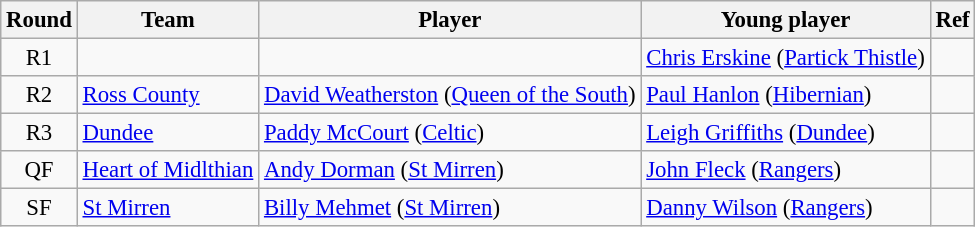<table class="wikitable" style="font-size:95%">
<tr>
<th>Round</th>
<th>Team</th>
<th>Player</th>
<th>Young player</th>
<th>Ref</th>
</tr>
<tr>
<td style="text-align:center">R1</td>
<td></td>
<td></td>
<td><a href='#'>Chris Erskine</a> (<a href='#'>Partick Thistle</a>)</td>
<td></td>
</tr>
<tr>
<td style="text-align:center">R2</td>
<td><a href='#'>Ross County</a></td>
<td><a href='#'>David Weatherston</a> (<a href='#'>Queen of the South</a>)</td>
<td><a href='#'>Paul Hanlon</a> (<a href='#'>Hibernian</a>)</td>
<td></td>
</tr>
<tr>
<td style="text-align:center">R3</td>
<td><a href='#'>Dundee</a></td>
<td><a href='#'>Paddy McCourt</a> (<a href='#'>Celtic</a>)</td>
<td><a href='#'>Leigh Griffiths</a> (<a href='#'>Dundee</a>)</td>
<td></td>
</tr>
<tr>
<td style="text-align:center">QF</td>
<td><a href='#'>Heart of Midlthian</a></td>
<td><a href='#'>Andy Dorman</a> (<a href='#'>St Mirren</a>)</td>
<td><a href='#'>John Fleck</a> (<a href='#'>Rangers</a>)</td>
<td></td>
</tr>
<tr>
<td style="text-align:center">SF</td>
<td><a href='#'>St Mirren</a></td>
<td><a href='#'>Billy Mehmet</a> (<a href='#'>St Mirren</a>)</td>
<td><a href='#'>Danny Wilson</a> (<a href='#'>Rangers</a>)</td>
<td></td>
</tr>
</table>
